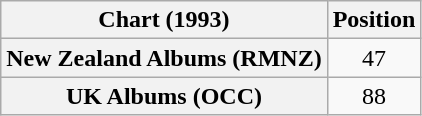<table class="wikitable plainrowheaders" style="text-align:center">
<tr>
<th scope="col">Chart (1993)</th>
<th scope="col">Position</th>
</tr>
<tr>
<th scope="row">New Zealand Albums (RMNZ)</th>
<td>47</td>
</tr>
<tr>
<th scope="row">UK Albums (OCC)</th>
<td>88</td>
</tr>
</table>
